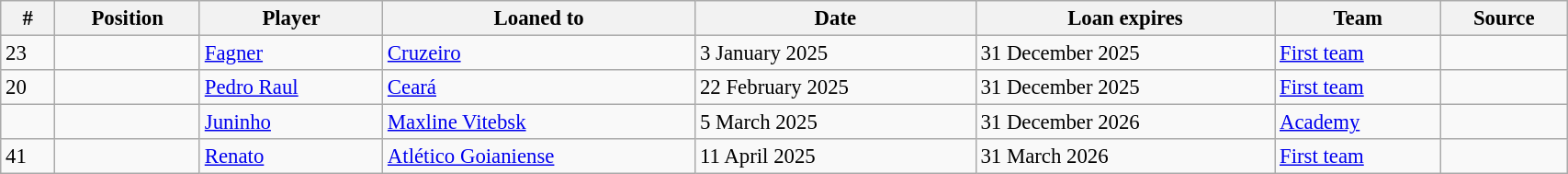<table class="wikitable sortable" style="width:90%; text-align:center; font-size:95%; text-align:left;">
<tr>
<th><strong>#</strong></th>
<th><strong>Position </strong></th>
<th><strong>Player </strong></th>
<th><strong>Loaned to</strong></th>
<th><strong>Date </strong></th>
<th><strong>Loan expires </strong></th>
<th><strong>Team</strong></th>
<th><strong>Source</strong></th>
</tr>
<tr>
<td>23</td>
<td></td>
<td> <a href='#'>Fagner</a></td>
<td> <a href='#'>Cruzeiro</a></td>
<td>3 January 2025</td>
<td>31 December 2025</td>
<td><a href='#'>First team</a></td>
<td></td>
</tr>
<tr>
<td>20</td>
<td></td>
<td> <a href='#'>Pedro Raul</a></td>
<td> <a href='#'>Ceará</a></td>
<td>22 February 2025</td>
<td>31 December 2025</td>
<td><a href='#'>First team</a></td>
<td></td>
</tr>
<tr>
<td></td>
<td></td>
<td> <a href='#'>Juninho</a></td>
<td> <a href='#'>Maxline Vitebsk</a></td>
<td>5 March 2025</td>
<td>31 December 2026</td>
<td><a href='#'>Academy</a></td>
<td></td>
</tr>
<tr>
<td>41</td>
<td></td>
<td> <a href='#'>Renato</a></td>
<td> <a href='#'>Atlético Goianiense</a></td>
<td>11 April 2025</td>
<td>31 March 2026</td>
<td><a href='#'>First team</a></td>
<td></td>
</tr>
</table>
